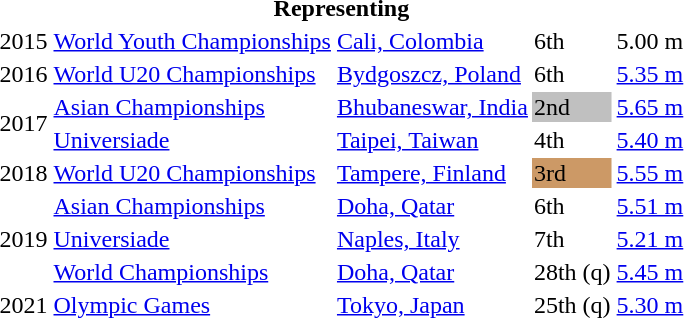<table>
<tr>
<th colspan="5">Representing </th>
</tr>
<tr>
<td>2015</td>
<td><a href='#'>World Youth Championships</a></td>
<td><a href='#'>Cali, Colombia</a></td>
<td>6th</td>
<td>5.00 m</td>
</tr>
<tr>
<td>2016</td>
<td><a href='#'>World U20 Championships</a></td>
<td><a href='#'>Bydgoszcz, Poland</a></td>
<td>6th</td>
<td><a href='#'>5.35 m</a></td>
</tr>
<tr>
<td rowspan=2>2017</td>
<td><a href='#'>Asian Championships</a></td>
<td><a href='#'>Bhubaneswar, India</a></td>
<td bgcolor=silver>2nd</td>
<td><a href='#'>5.65 m</a></td>
</tr>
<tr>
<td><a href='#'>Universiade</a></td>
<td><a href='#'>Taipei, Taiwan</a></td>
<td>4th</td>
<td><a href='#'>5.40 m</a></td>
</tr>
<tr>
<td>2018</td>
<td><a href='#'>World U20 Championships</a></td>
<td><a href='#'>Tampere, Finland</a></td>
<td bgcolor=cc9966>3rd</td>
<td><a href='#'>5.55 m</a></td>
</tr>
<tr>
<td rowspan=3>2019</td>
<td><a href='#'>Asian Championships</a></td>
<td><a href='#'>Doha, Qatar</a></td>
<td>6th</td>
<td><a href='#'>5.51 m</a></td>
</tr>
<tr>
<td><a href='#'>Universiade</a></td>
<td><a href='#'>Naples, Italy</a></td>
<td>7th</td>
<td><a href='#'>5.21 m</a></td>
</tr>
<tr>
<td><a href='#'>World Championships</a></td>
<td><a href='#'>Doha, Qatar</a></td>
<td>28th (q)</td>
<td><a href='#'>5.45 m</a></td>
</tr>
<tr>
<td>2021</td>
<td><a href='#'>Olympic Games</a></td>
<td><a href='#'>Tokyo, Japan</a></td>
<td>25th (q)</td>
<td><a href='#'>5.30 m</a></td>
</tr>
</table>
